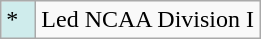<table class="wikitable">
<tr>
<td style="background:#CFECEC; width:1em">*</td>
<td>Led NCAA Division I</td>
</tr>
</table>
